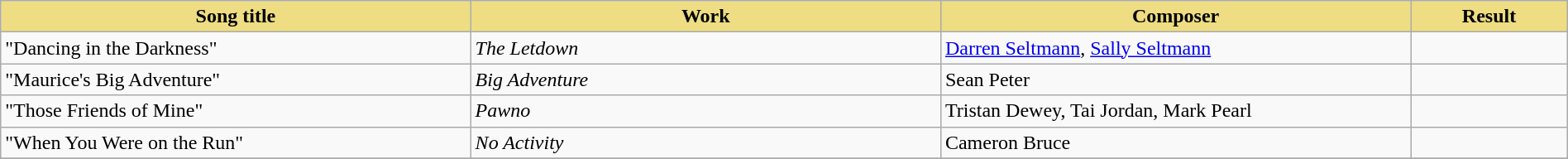<table class="wikitable" width=100%>
<tr>
<th style="width:30%;background:#EEDD82;">Song title</th>
<th style="width:30%;background:#EEDD82;">Work</th>
<th style="width:30%;background:#EEDD82;">Composer</th>
<th style="width:10%;background:#EEDD82;">Result<br></th>
</tr>
<tr>
<td>"Dancing in the Darkness"</td>
<td><em>The Letdown</em></td>
<td><a href='#'>Darren Seltmann</a>, <a href='#'>Sally Seltmann</a></td>
<td></td>
</tr>
<tr>
<td>"Maurice's Big Adventure"</td>
<td><em>Big Adventure</em></td>
<td>Sean Peter</td>
<td></td>
</tr>
<tr>
<td>"Those Friends of Mine"</td>
<td><em>Pawno</em></td>
<td>Tristan Dewey, Tai Jordan, Mark Pearl</td>
<td></td>
</tr>
<tr>
<td>"When You Were on the Run"</td>
<td><em>No Activity</em></td>
<td>Cameron Bruce</td>
<td></td>
</tr>
<tr>
</tr>
</table>
